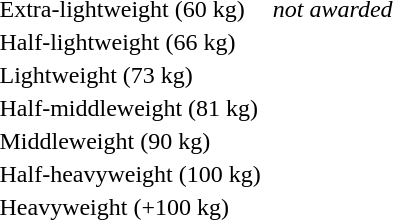<table>
<tr>
<td rowspan=2>Extra-lightweight (60 kg)</td>
<td rowspan=2></td>
<td rowspan=2><em>not awarded</em></td>
<td></td>
</tr>
<tr>
<td></td>
</tr>
<tr>
<td rowspan=2>Half-lightweight (66 kg)</td>
<td rowspan=2></td>
<td rowspan=2></td>
<td></td>
</tr>
<tr>
<td></td>
</tr>
<tr>
<td rowspan=2>Lightweight (73 kg)</td>
<td rowspan=2></td>
<td rowspan=2></td>
<td></td>
</tr>
<tr>
<td></td>
</tr>
<tr>
<td rowspan=2>Half-middleweight (81 kg)</td>
<td rowspan=2></td>
<td rowspan=2></td>
<td></td>
</tr>
<tr>
<td></td>
</tr>
<tr>
<td rowspan=2>Middleweight (90 kg)</td>
<td rowspan=2></td>
<td rowspan=2></td>
<td></td>
</tr>
<tr>
<td></td>
</tr>
<tr>
<td rowspan=2>Half-heavyweight (100 kg)</td>
<td rowspan=2></td>
<td rowspan=2></td>
<td></td>
</tr>
<tr>
<td></td>
</tr>
<tr>
<td rowspan=2>Heavyweight (+100 kg)</td>
<td rowspan=2></td>
<td rowspan=2></td>
<td></td>
</tr>
<tr>
<td></td>
</tr>
</table>
